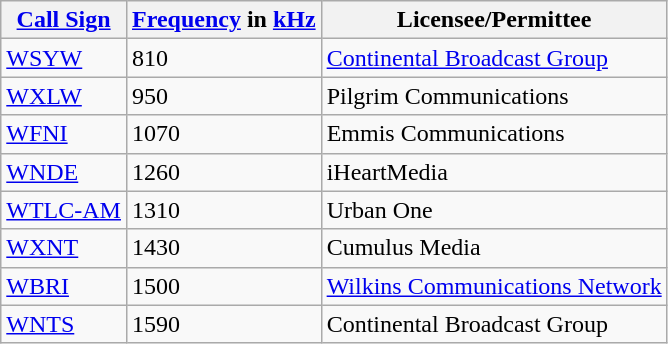<table class="wikitable">
<tr>
<th><a href='#'>Call Sign</a></th>
<th><a href='#'>Frequency</a> in <a href='#'>kHz</a></th>
<th>Licensee/Permittee</th>
</tr>
<tr>
<td><a href='#'>WSYW</a></td>
<td>810</td>
<td><a href='#'>Continental Broadcast Group</a></td>
</tr>
<tr>
<td><a href='#'>WXLW</a></td>
<td>950</td>
<td>Pilgrim Communications</td>
</tr>
<tr>
<td><a href='#'>WFNI</a></td>
<td>1070</td>
<td>Emmis Communications</td>
</tr>
<tr>
<td><a href='#'>WNDE</a></td>
<td>1260</td>
<td>iHeartMedia</td>
</tr>
<tr>
<td><a href='#'>WTLC-AM</a></td>
<td>1310</td>
<td>Urban One</td>
</tr>
<tr>
<td><a href='#'>WXNT</a></td>
<td>1430</td>
<td>Cumulus Media</td>
</tr>
<tr>
<td><a href='#'>WBRI</a></td>
<td>1500</td>
<td><a href='#'>Wilkins Communications Network</a></td>
</tr>
<tr>
<td><a href='#'>WNTS</a></td>
<td>1590</td>
<td>Continental Broadcast Group</td>
</tr>
</table>
